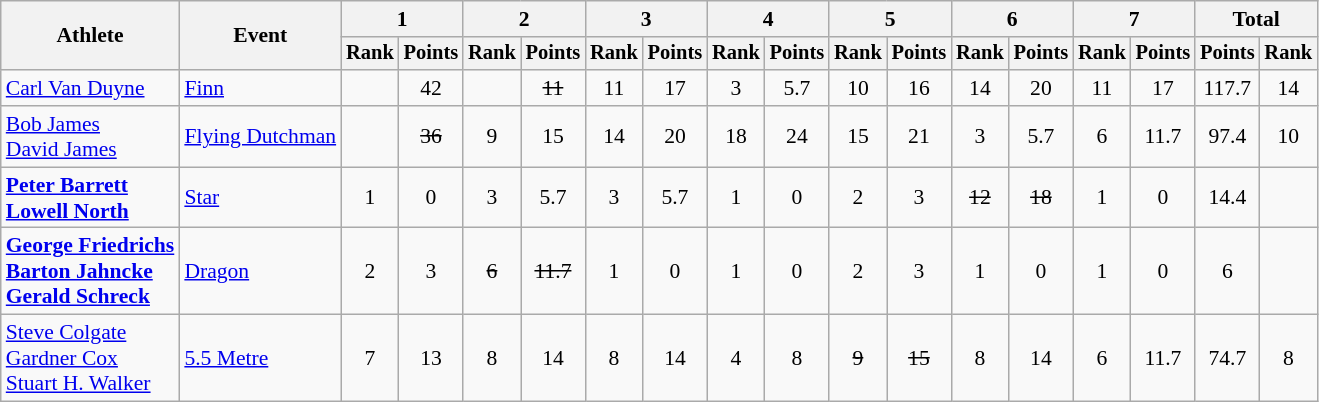<table class=wikitable style=font-size:90%;text-align:center>
<tr>
<th rowspan=2>Athlete</th>
<th rowspan=2>Event</th>
<th colspan=2>1</th>
<th colspan=2>2</th>
<th colspan=2>3</th>
<th colspan=2>4</th>
<th colspan=2>5</th>
<th colspan=2>6</th>
<th colspan=2>7</th>
<th colspan=2>Total</th>
</tr>
<tr style=font-size:95%>
<th>Rank</th>
<th>Points</th>
<th>Rank</th>
<th>Points</th>
<th>Rank</th>
<th>Points</th>
<th>Rank</th>
<th>Points</th>
<th>Rank</th>
<th>Points</th>
<th>Rank</th>
<th>Points</th>
<th>Rank</th>
<th>Points</th>
<th>Points</th>
<th>Rank</th>
</tr>
<tr>
<td align=left><a href='#'>Carl Van Duyne</a></td>
<td align=left><a href='#'>Finn</a></td>
<td></td>
<td>42</td>
<td><s></s></td>
<td><s>11</s></td>
<td>11</td>
<td>17</td>
<td>3</td>
<td>5.7</td>
<td>10</td>
<td>16</td>
<td>14</td>
<td>20</td>
<td>11</td>
<td>17</td>
<td>117.7</td>
<td>14</td>
</tr>
<tr>
<td align=left><a href='#'>Bob James</a><br><a href='#'>David James</a></td>
<td align=left><a href='#'>Flying Dutchman</a></td>
<td><s></s></td>
<td><s>36</s></td>
<td>9</td>
<td>15</td>
<td>14</td>
<td>20</td>
<td>18</td>
<td>24</td>
<td>15</td>
<td>21</td>
<td>3</td>
<td>5.7</td>
<td>6</td>
<td>11.7</td>
<td>97.4</td>
<td>10</td>
</tr>
<tr>
<td align=left><strong><a href='#'>Peter Barrett</a><br><a href='#'>Lowell North</a></strong></td>
<td align=left><a href='#'>Star</a></td>
<td>1</td>
<td>0</td>
<td>3</td>
<td>5.7</td>
<td>3</td>
<td>5.7</td>
<td>1</td>
<td>0</td>
<td>2</td>
<td>3</td>
<td><s>12</s></td>
<td><s>18</s></td>
<td>1</td>
<td>0</td>
<td>14.4</td>
<td></td>
</tr>
<tr>
<td align=left><strong><a href='#'>George Friedrichs</a><br><a href='#'>Barton Jahncke</a><br><a href='#'>Gerald Schreck</a></strong></td>
<td align=left><a href='#'>Dragon</a></td>
<td>2</td>
<td>3</td>
<td><s>6</s></td>
<td><s>11.7</s></td>
<td>1</td>
<td>0</td>
<td>1</td>
<td>0</td>
<td>2</td>
<td>3</td>
<td>1</td>
<td>0</td>
<td>1</td>
<td>0</td>
<td>6</td>
<td></td>
</tr>
<tr>
<td align=left><a href='#'>Steve Colgate</a><br><a href='#'>Gardner Cox</a><br><a href='#'>Stuart H. Walker</a></td>
<td align=left><a href='#'>5.5 Metre</a></td>
<td>7</td>
<td>13</td>
<td>8</td>
<td>14</td>
<td>8</td>
<td>14</td>
<td>4</td>
<td>8</td>
<td><s>9</s></td>
<td><s>15</s></td>
<td>8</td>
<td>14</td>
<td>6</td>
<td>11.7</td>
<td>74.7</td>
<td>8</td>
</tr>
</table>
